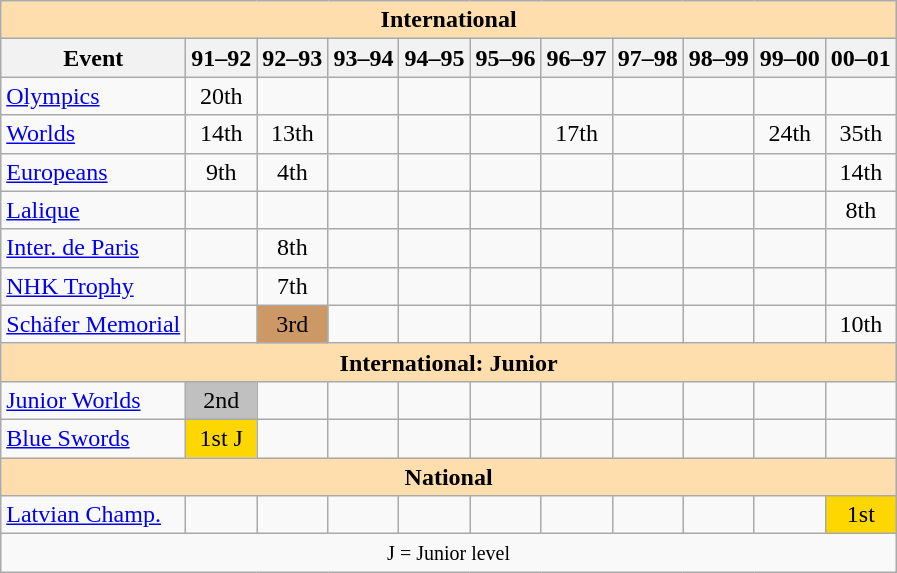<table class="wikitable" style="text-align:center">
<tr>
<th style="background-color: #ffdead; " colspan=11 align=center>International</th>
</tr>
<tr>
<th>Event</th>
<th>91–92</th>
<th>92–93</th>
<th>93–94</th>
<th>94–95</th>
<th>95–96</th>
<th>96–97</th>
<th>97–98</th>
<th>98–99</th>
<th>99–00</th>
<th>00–01</th>
</tr>
<tr>
<td align=left><a href='#'>Olympics</a></td>
<td>20th</td>
<td></td>
<td></td>
<td></td>
<td></td>
<td></td>
<td></td>
<td></td>
<td></td>
<td></td>
</tr>
<tr>
<td align=left><a href='#'>Worlds</a></td>
<td>14th</td>
<td>13th</td>
<td></td>
<td></td>
<td></td>
<td>17th</td>
<td></td>
<td></td>
<td>24th</td>
<td>35th</td>
</tr>
<tr>
<td align=left><a href='#'>Europeans</a></td>
<td>9th</td>
<td>4th</td>
<td></td>
<td></td>
<td></td>
<td></td>
<td></td>
<td></td>
<td></td>
<td>14th</td>
</tr>
<tr>
<td align=left> <a href='#'>Lalique</a></td>
<td></td>
<td></td>
<td></td>
<td></td>
<td></td>
<td></td>
<td></td>
<td></td>
<td></td>
<td>8th</td>
</tr>
<tr>
<td align=left><a href='#'>Inter. de Paris</a></td>
<td></td>
<td>8th</td>
<td></td>
<td></td>
<td></td>
<td></td>
<td></td>
<td></td>
<td></td>
<td></td>
</tr>
<tr>
<td align=left><a href='#'>NHK Trophy</a></td>
<td></td>
<td>7th</td>
<td></td>
<td></td>
<td></td>
<td></td>
<td></td>
<td></td>
<td></td>
<td></td>
</tr>
<tr>
<td align=left><a href='#'>Schäfer Memorial</a></td>
<td></td>
<td bgcolor=cc9966>3rd</td>
<td></td>
<td></td>
<td></td>
<td></td>
<td></td>
<td></td>
<td></td>
<td>10th</td>
</tr>
<tr>
<th style="background-color: #ffdead; " colspan=11 align=center>International: Junior</th>
</tr>
<tr>
<td align=left><a href='#'>Junior Worlds</a></td>
<td bgcolor=silver>2nd</td>
<td></td>
<td></td>
<td></td>
<td></td>
<td></td>
<td></td>
<td></td>
<td></td>
<td></td>
</tr>
<tr>
<td align=left><a href='#'>Blue Swords</a></td>
<td bgcolor=gold>1st J</td>
<td></td>
<td></td>
<td></td>
<td></td>
<td></td>
<td></td>
<td></td>
<td></td>
<td></td>
</tr>
<tr>
<th style="background-color: #ffdead; " colspan=11 align=center>National</th>
</tr>
<tr>
<td align=left><a href='#'>Latvian Champ.</a></td>
<td></td>
<td></td>
<td></td>
<td></td>
<td></td>
<td></td>
<td></td>
<td></td>
<td></td>
<td bgcolor=gold>1st</td>
</tr>
<tr>
<td colspan=11 align=center><small> J = Junior level </small></td>
</tr>
</table>
